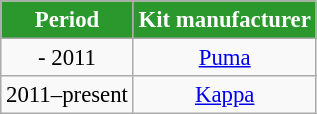<table class="wikitable" style="font-size: 95%; text-align:center;">
<tr>
<th scope=col style="color:white; background:#2b982d;">Period</th>
<th scope=col style="color:white; background:#2b982d;">Kit manufacturer</th>
</tr>
<tr>
<td>- 2011</td>
<td> <a href='#'>Puma</a></td>
</tr>
<tr>
<td>2011–present</td>
<td> <a href='#'>Kappa</a></td>
</tr>
</table>
